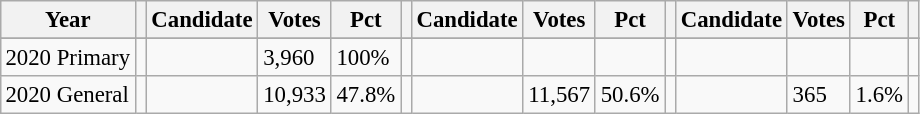<table class="wikitable" style="margin:0.5em ; font-size:95%">
<tr>
<th>Year</th>
<th></th>
<th>Candidate</th>
<th>Votes</th>
<th>Pct</th>
<th></th>
<th>Candidate</th>
<th>Votes</th>
<th>Pct</th>
<th></th>
<th>Candidate</th>
<th>Votes</th>
<th>Pct</th>
<th></th>
</tr>
<tr>
</tr>
<tr>
<td>2020 Primary</td>
<td></td>
<td></td>
<td>3,960</td>
<td>100%</td>
<td></td>
<td></td>
<td></td>
<td></td>
<td></td>
<td></td>
<td></td>
<td></td>
<td></td>
</tr>
<tr>
<td>2020 General</td>
<td></td>
<td></td>
<td>10,933</td>
<td>47.8%</td>
<td></td>
<td></td>
<td>11,567</td>
<td>50.6%</td>
<td></td>
<td></td>
<td>365</td>
<td>1.6%</td>
<td></td>
</tr>
</table>
